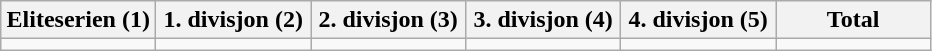<table class="wikitable">
<tr>
<th width="16.6%">Eliteserien (1)</th>
<th width="16.6%">1. divisjon (2)</th>
<th width="16.6%">2. divisjon (3)</th>
<th width="16.6%">3. divisjon (4)</th>
<th width="16.6%">4. divisjon (5)</th>
<th width="16.6%">Total</th>
</tr>
<tr>
<td></td>
<td></td>
<td></td>
<td></td>
<td></td>
<td></td>
</tr>
</table>
